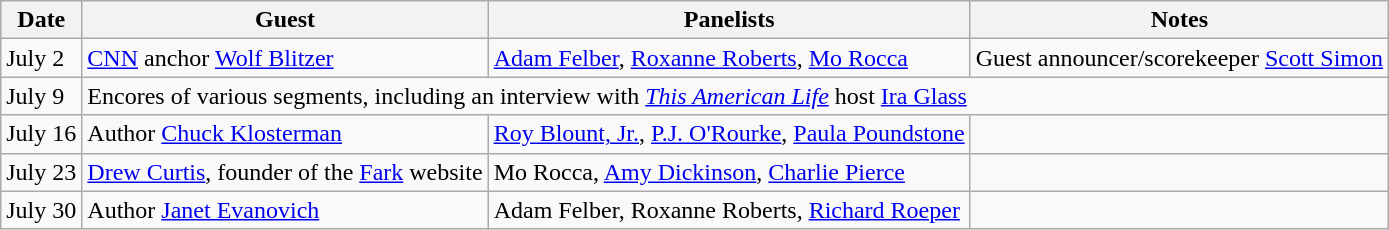<table class="wikitable">
<tr>
<th>Date</th>
<th>Guest</th>
<th>Panelists</th>
<th>Notes</th>
</tr>
<tr>
<td>July 2</td>
<td><a href='#'>CNN</a> anchor <a href='#'>Wolf Blitzer</a></td>
<td><a href='#'>Adam Felber</a>, <a href='#'>Roxanne Roberts</a>, <a href='#'>Mo Rocca</a></td>
<td>Guest announcer/scorekeeper <a href='#'>Scott Simon</a></td>
</tr>
<tr>
<td>July 9</td>
<td colspan=3>Encores of various segments, including an interview with <em><a href='#'>This American Life</a></em> host <a href='#'>Ira Glass</a></td>
</tr>
<tr>
<td>July 16</td>
<td>Author <a href='#'>Chuck Klosterman</a></td>
<td><a href='#'>Roy Blount, Jr.</a>, <a href='#'>P.J. O'Rourke</a>, <a href='#'>Paula Poundstone</a></td>
<td></td>
</tr>
<tr>
<td>July 23</td>
<td><a href='#'>Drew Curtis</a>, founder of the <a href='#'>Fark</a> website</td>
<td>Mo Rocca, <a href='#'>Amy Dickinson</a>, <a href='#'>Charlie Pierce</a></td>
<td></td>
</tr>
<tr>
<td>July 30</td>
<td>Author <a href='#'>Janet Evanovich</a></td>
<td>Adam Felber, Roxanne Roberts, <a href='#'>Richard Roeper</a></td>
<td></td>
</tr>
</table>
